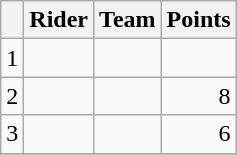<table class="wikitable">
<tr>
<th></th>
<th>Rider</th>
<th>Team</th>
<th>Points</th>
</tr>
<tr>
<td>1</td>
<td>   </td>
<td></td>
<td align="right"></td>
</tr>
<tr>
<td>2</td>
<td></td>
<td></td>
<td align="right">8</td>
</tr>
<tr>
<td>3</td>
<td></td>
<td></td>
<td align="right">6</td>
</tr>
<tr>
</tr>
</table>
